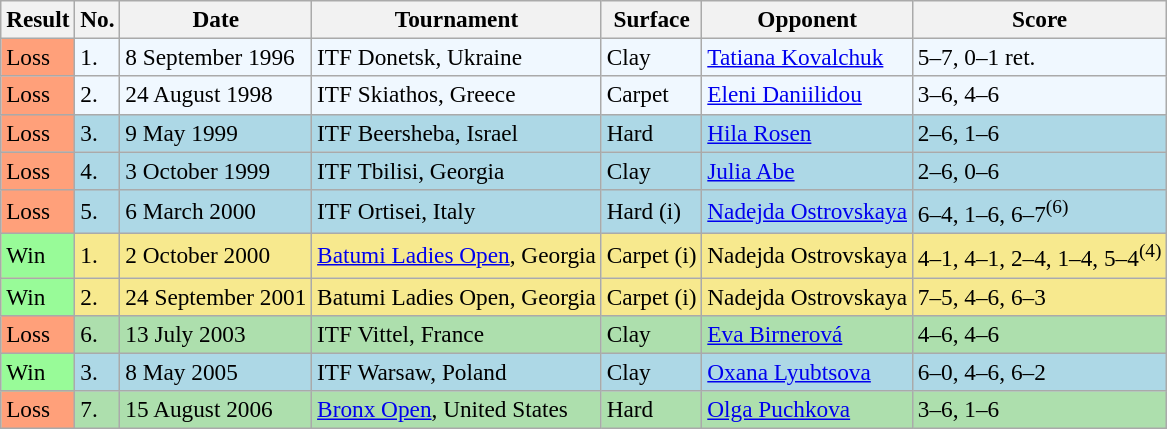<table class="wikitable" style="font-size:97%">
<tr>
<th>Result</th>
<th>No.</th>
<th>Date</th>
<th>Tournament</th>
<th>Surface</th>
<th>Opponent</th>
<th>Score</th>
</tr>
<tr style="background:#f0f8ff;">
<td style="background:#ffa07a;">Loss</td>
<td>1.</td>
<td>8 September 1996</td>
<td>ITF Donetsk, Ukraine</td>
<td>Clay</td>
<td> <a href='#'>Tatiana Kovalchuk</a></td>
<td>5–7, 0–1 ret.</td>
</tr>
<tr style="background:#f0f8ff;">
<td style="background:#ffa07a;">Loss</td>
<td>2.</td>
<td>24 August 1998</td>
<td>ITF Skiathos, Greece</td>
<td>Carpet</td>
<td> <a href='#'>Eleni Daniilidou</a></td>
<td>3–6, 4–6</td>
</tr>
<tr style="background:lightblue;">
<td style="background:#ffa07a;">Loss</td>
<td>3.</td>
<td>9 May 1999</td>
<td>ITF Beersheba, Israel</td>
<td>Hard</td>
<td> <a href='#'>Hila Rosen</a></td>
<td>2–6, 1–6</td>
</tr>
<tr style="background:lightblue;">
<td style="background:#ffa07a;">Loss</td>
<td>4.</td>
<td>3 October 1999</td>
<td>ITF Tbilisi, Georgia</td>
<td>Clay</td>
<td> <a href='#'>Julia Abe</a></td>
<td>2–6, 0–6</td>
</tr>
<tr style="background:lightblue;">
<td style="background:#ffa07a;">Loss</td>
<td>5.</td>
<td>6 March 2000</td>
<td>ITF Ortisei, Italy</td>
<td>Hard (i)</td>
<td> <a href='#'>Nadejda Ostrovskaya</a></td>
<td>6–4, 1–6, 6–7<sup>(6)</sup></td>
</tr>
<tr style="background:#f7e98e;">
<td style="background:#98fb98;">Win</td>
<td>1.</td>
<td>2 October 2000</td>
<td><a href='#'>Batumi Ladies Open</a>, Georgia</td>
<td>Carpet (i)</td>
<td> Nadejda Ostrovskaya</td>
<td>4–1, 4–1, 2–4, 1–4, 5–4<sup>(4)</sup></td>
</tr>
<tr style="background:#f7e98e;">
<td style="background:#98fb98;">Win</td>
<td>2.</td>
<td>24 September 2001</td>
<td>Batumi Ladies Open, Georgia</td>
<td>Carpet (i)</td>
<td> Nadejda Ostrovskaya</td>
<td>7–5, 4–6, 6–3</td>
</tr>
<tr style="background:#addfad;">
<td style="background:#ffa07a;">Loss</td>
<td>6.</td>
<td>13 July 2003</td>
<td>ITF Vittel, France</td>
<td>Clay</td>
<td> <a href='#'>Eva Birnerová</a></td>
<td>4–6, 4–6</td>
</tr>
<tr style="background:lightblue;">
<td style="background:#98fb98;">Win</td>
<td>3.</td>
<td>8 May 2005</td>
<td>ITF Warsaw, Poland</td>
<td>Clay</td>
<td> <a href='#'>Oxana Lyubtsova</a></td>
<td>6–0, 4–6, 6–2</td>
</tr>
<tr style="background:#addfad;">
<td style="background:#ffa07a;">Loss</td>
<td>7.</td>
<td>15 August 2006</td>
<td><a href='#'>Bronx Open</a>, United States</td>
<td>Hard</td>
<td> <a href='#'>Olga Puchkova</a></td>
<td>3–6, 1–6</td>
</tr>
</table>
